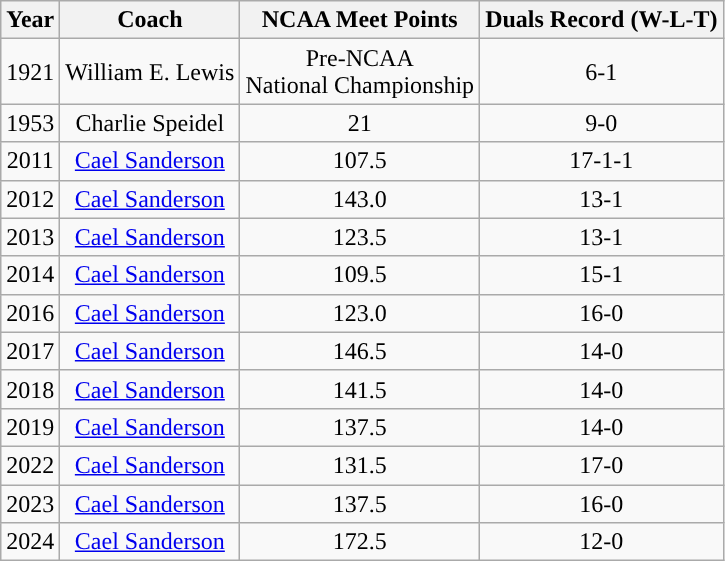<table class="wikitable" style="text-align:center; padding:2px">
<tr>
<th>Year</th>
<th>Coach</th>
<th>NCAA Meet Points</th>
<th>Duals Record (W-L-T)</th>
</tr>
<tr>
<td>1921</td>
<td>William E. Lewis</td>
<td>Pre-NCAA<br>National Championship</td>
<td>6-1</td>
</tr>
<tr>
<td>1953</td>
<td>Charlie Speidel</td>
<td>21</td>
<td>9-0</td>
</tr>
<tr>
<td>2011</td>
<td><a href='#'>Cael Sanderson</a></td>
<td>107.5</td>
<td>17-1-1</td>
</tr>
<tr>
<td>2012</td>
<td><a href='#'>Cael Sanderson</a></td>
<td>143.0</td>
<td>13-1</td>
</tr>
<tr>
<td>2013</td>
<td><a href='#'>Cael Sanderson</a></td>
<td>123.5</td>
<td>13-1</td>
</tr>
<tr>
<td>2014</td>
<td><a href='#'>Cael Sanderson</a></td>
<td>109.5</td>
<td>15-1</td>
</tr>
<tr>
<td>2016</td>
<td><a href='#'>Cael Sanderson</a></td>
<td>123.0</td>
<td>16-0</td>
</tr>
<tr>
<td>2017</td>
<td><a href='#'>Cael Sanderson</a></td>
<td>146.5</td>
<td>14-0</td>
</tr>
<tr>
<td>2018</td>
<td><a href='#'>Cael Sanderson</a></td>
<td>141.5</td>
<td>14-0</td>
</tr>
<tr>
<td>2019</td>
<td><a href='#'>Cael Sanderson</a></td>
<td>137.5</td>
<td>14-0</td>
</tr>
<tr>
<td>2022</td>
<td><a href='#'>Cael Sanderson</a></td>
<td>131.5</td>
<td>17-0</td>
</tr>
<tr>
<td>2023</td>
<td><a href='#'>Cael Sanderson</a></td>
<td>137.5</td>
<td>16-0</td>
</tr>
<tr>
<td>2024</td>
<td><a href='#'>Cael Sanderson</a></td>
<td>172.5</td>
<td>12-0</td>
</tr>
</table>
